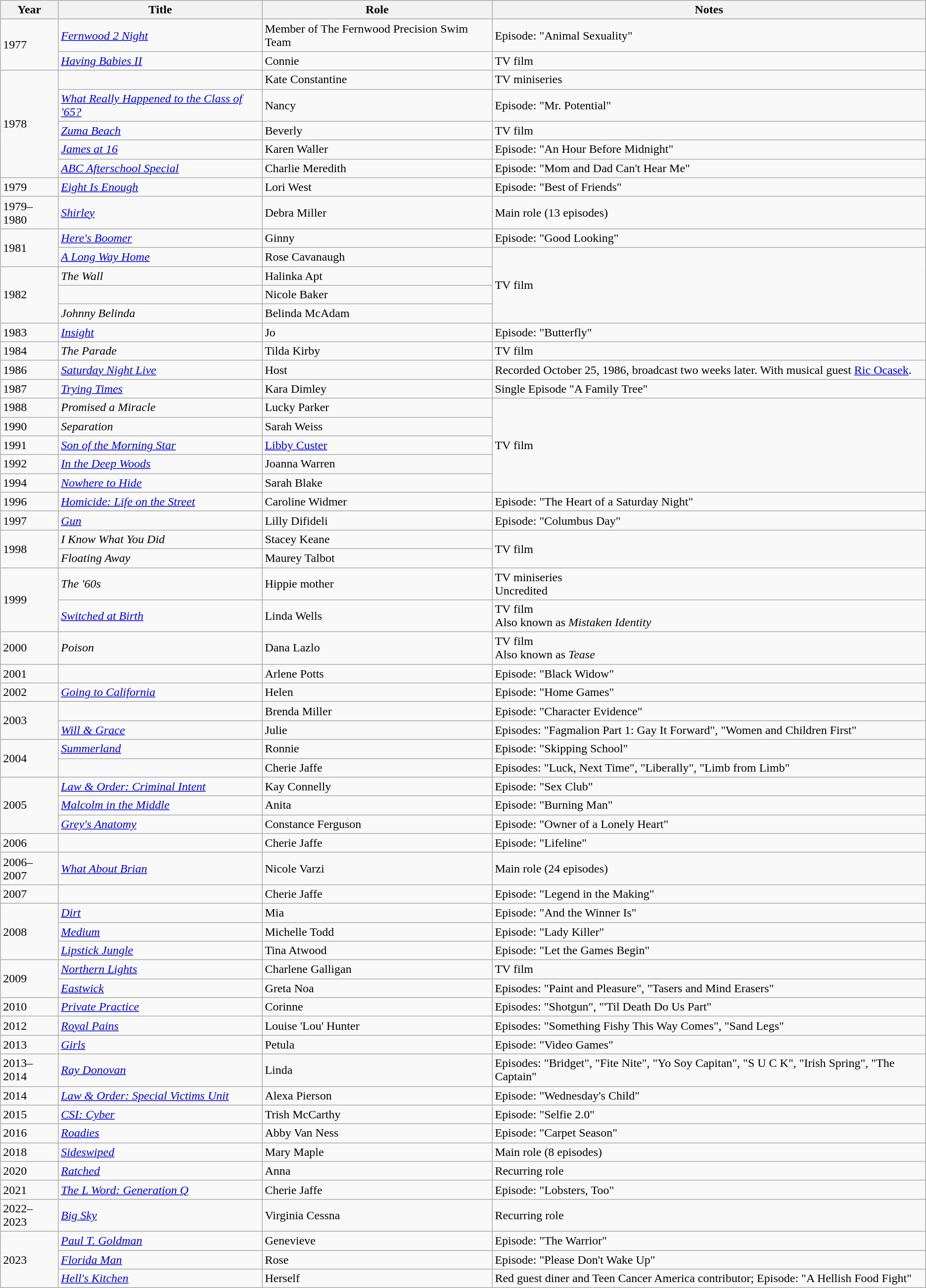<table class="wikitable sortable">
<tr>
<th>Year</th>
<th>Title</th>
<th>Role</th>
<th class="unsortable">Notes</th>
</tr>
<tr>
<td rowspan="2">1977</td>
<td><em><a href='#'>Fernwood 2 Night</a></em></td>
<td>Member of The Fernwood Precision Swim Team</td>
<td>Episode: "Animal Sexuality"</td>
</tr>
<tr>
<td><em><a href='#'>Having Babies II</a></em></td>
<td>Connie</td>
<td>TV film</td>
</tr>
<tr>
<td rowspan="5">1978</td>
<td><em></em></td>
<td>Kate Constantine</td>
<td>TV miniseries</td>
</tr>
<tr>
<td><em><a href='#'>What Really Happened to the Class of '65?</a></em></td>
<td>Nancy</td>
<td>Episode: "Mr. Potential"</td>
</tr>
<tr>
<td><em><a href='#'>Zuma Beach</a></em></td>
<td>Beverly</td>
<td>TV film</td>
</tr>
<tr>
<td><em><a href='#'>James at 16</a></em></td>
<td>Karen Waller</td>
<td>Episode: "An Hour Before Midnight"</td>
</tr>
<tr>
<td><em><a href='#'>ABC Afterschool Special</a></em></td>
<td>Charlie Meredith</td>
<td>Episode: "Mom and Dad Can't Hear Me"</td>
</tr>
<tr>
<td>1979</td>
<td><em><a href='#'>Eight Is Enough</a></em></td>
<td>Lori West</td>
<td>Episode: "Best of Friends"</td>
</tr>
<tr>
<td>1979–1980</td>
<td><em><a href='#'>Shirley</a></em></td>
<td>Debra Miller</td>
<td>Main role (13 episodes)</td>
</tr>
<tr>
<td rowspan="2">1981</td>
<td><em><a href='#'>Here's Boomer</a></em></td>
<td>Ginny</td>
<td>Episode: "Good Looking"</td>
</tr>
<tr>
<td><em><a href='#'>A Long Way Home</a></em></td>
<td>Rose Cavanaugh</td>
<td rowspan="4">TV film</td>
</tr>
<tr>
<td rowspan="3">1982</td>
<td><em>The Wall</em></td>
<td>Halinka Apt</td>
</tr>
<tr>
<td><em></em></td>
<td>Nicole Baker</td>
</tr>
<tr>
<td><em>Johnny Belinda</em></td>
<td>Belinda McAdam</td>
</tr>
<tr>
<td>1983</td>
<td><em><a href='#'>Insight</a></em></td>
<td>Jo</td>
<td>Episode: "Butterfly"</td>
</tr>
<tr>
<td>1984</td>
<td><em>The Parade</em></td>
<td>Tilda Kirby</td>
<td>TV film</td>
</tr>
<tr>
<td>1986</td>
<td><em><a href='#'>Saturday Night Live</a></em></td>
<td>Host</td>
<td>Recorded October 25, 1986, broadcast two weeks later. With musical guest <a href='#'>Ric Ocasek</a>.</td>
</tr>
<tr>
<td>1987</td>
<td><em><a href='#'>Trying Times</a></em></td>
<td>Kara Dimley</td>
<td>Single Episode "A Family Tree"</td>
</tr>
<tr>
<td>1988</td>
<td><em>Promised a Miracle</em></td>
<td>Lucky Parker</td>
<td rowspan="5">TV film</td>
</tr>
<tr>
<td>1990</td>
<td><em>Separation</em></td>
<td>Sarah Weiss</td>
</tr>
<tr>
<td>1991</td>
<td><em><a href='#'>Son of the Morning Star</a></em></td>
<td><a href='#'>Libby Custer</a></td>
</tr>
<tr>
<td>1992</td>
<td><em><a href='#'>In the Deep Woods</a></em></td>
<td>Joanna Warren</td>
</tr>
<tr>
<td>1994</td>
<td><em><a href='#'>Nowhere to Hide</a></em></td>
<td>Sarah Blake</td>
</tr>
<tr>
<td>1996</td>
<td><em><a href='#'>Homicide: Life on the Street</a></em></td>
<td>Caroline Widmer</td>
<td>Episode: "The Heart of a Saturday Night"</td>
</tr>
<tr>
<td>1997</td>
<td><em><a href='#'>Gun</a></em></td>
<td>Lilly Difideli</td>
<td>Episode: "Columbus Day"</td>
</tr>
<tr>
<td rowspan="2">1998</td>
<td><em>I Know What You Did</em></td>
<td>Stacey Keane</td>
<td rowspan="2">TV film</td>
</tr>
<tr>
<td><em>Floating Away</em></td>
<td>Maurey Talbot</td>
</tr>
<tr>
<td rowspan="2">1999</td>
<td><em>The '60s</em></td>
<td>Hippie mother</td>
<td>TV miniseries<br>Uncredited</td>
</tr>
<tr>
<td><em><a href='#'>Switched at Birth</a></em></td>
<td>Linda Wells</td>
<td>TV film<br>Also known as <em>Mistaken Identity</em></td>
</tr>
<tr>
<td>2000</td>
<td><em>Poison</em></td>
<td>Dana Lazlo</td>
<td>TV film<br>Also known as <em>Tease</em></td>
</tr>
<tr>
<td>2001</td>
<td><em></em></td>
<td>Arlene Potts</td>
<td>Episode: "Black Widow"</td>
</tr>
<tr>
<td>2002</td>
<td><em><a href='#'>Going to California</a></em></td>
<td>Helen</td>
<td>Episode: "Home Games"</td>
</tr>
<tr>
<td rowspan="2">2003</td>
<td><em></em></td>
<td>Brenda Miller</td>
<td>Episode: "Character Evidence"</td>
</tr>
<tr>
<td><em><a href='#'>Will & Grace</a></em></td>
<td>Julie</td>
<td>Episodes: "Fagmalion Part 1: Gay It Forward", "Women and Children First"</td>
</tr>
<tr>
<td rowspan="2">2004</td>
<td><em><a href='#'>Summerland</a></em></td>
<td>Ronnie</td>
<td>Episode: "Skipping School"</td>
</tr>
<tr>
<td><em></em></td>
<td>Cherie Jaffe</td>
<td>Episodes: "Luck, Next Time", "Liberally", "Limb from Limb"</td>
</tr>
<tr>
<td rowspan="3">2005</td>
<td><em><a href='#'>Law & Order: Criminal Intent</a></em></td>
<td>Kay Connelly</td>
<td>Episode: "Sex Club"</td>
</tr>
<tr>
<td><em><a href='#'>Malcolm in the Middle</a></em></td>
<td>Anita</td>
<td>Episode: "Burning Man"</td>
</tr>
<tr>
<td><em><a href='#'>Grey's Anatomy</a></em></td>
<td>Constance Ferguson</td>
<td>Episode: "Owner of a Lonely Heart"</td>
</tr>
<tr>
<td>2006</td>
<td><em></em></td>
<td>Cherie Jaffe</td>
<td>Episode: "Lifeline"</td>
</tr>
<tr>
<td>2006–2007</td>
<td><em><a href='#'>What About Brian</a></em></td>
<td>Nicole Varzi</td>
<td>Main role (24 episodes)</td>
</tr>
<tr>
<td>2007</td>
<td><em></em></td>
<td>Cherie Jaffe</td>
<td>Episode: "Legend in the Making"</td>
</tr>
<tr>
<td rowspan="3">2008</td>
<td><em><a href='#'>Dirt</a></em></td>
<td>Mia</td>
<td>Episode: "And the Winner Is"</td>
</tr>
<tr>
<td><em><a href='#'>Medium</a></em></td>
<td>Michelle Todd</td>
<td>Episode: "Lady Killer"</td>
</tr>
<tr>
<td><em><a href='#'>Lipstick Jungle</a></em></td>
<td>Tina Atwood</td>
<td>Episode: "Let the Games Begin"</td>
</tr>
<tr>
<td rowspan="2">2009</td>
<td><em><a href='#'>Northern Lights</a></em></td>
<td>Charlene Galligan</td>
<td>TV film</td>
</tr>
<tr>
<td><em><a href='#'>Eastwick</a></em></td>
<td>Greta Noa</td>
<td>Episodes: "Paint and Pleasure", "Tasers and Mind Erasers"</td>
</tr>
<tr>
<td>2010</td>
<td><em><a href='#'>Private Practice</a></em></td>
<td>Corinne</td>
<td>Episodes: "Shotgun", "'Til Death Do Us Part"</td>
</tr>
<tr>
<td>2012</td>
<td><em><a href='#'>Royal Pains</a></em></td>
<td>Louise 'Lou' Hunter</td>
<td>Episodes: "Something Fishy This Way Comes", "Sand Legs"</td>
</tr>
<tr>
<td>2013</td>
<td><em><a href='#'>Girls</a></em></td>
<td>Petula</td>
<td>Episode: "Video Games"</td>
</tr>
<tr>
<td>2013–2014</td>
<td><em><a href='#'>Ray Donovan</a></em></td>
<td>Linda</td>
<td>Episodes: "Bridget", "Fite Nite", "Yo Soy Capitan", "S U C K", "Irish Spring", "The Captain"</td>
</tr>
<tr>
<td>2014</td>
<td><em><a href='#'>Law & Order: Special Victims Unit</a></em></td>
<td>Alexa Pierson</td>
<td>Episode: "Wednesday's Child"</td>
</tr>
<tr>
<td>2015</td>
<td><em><a href='#'>CSI: Cyber</a></em></td>
<td>Trish McCarthy</td>
<td>Episode: "Selfie 2.0"</td>
</tr>
<tr>
<td>2016</td>
<td><em><a href='#'>Roadies</a></em></td>
<td>Abby Van Ness</td>
<td>Episode: "Carpet Season"</td>
</tr>
<tr>
<td>2018</td>
<td><em><a href='#'>Sideswiped</a></em></td>
<td>Mary Maple</td>
<td>Main role (8 episodes)</td>
</tr>
<tr>
<td>2020</td>
<td><em><a href='#'>Ratched</a></em></td>
<td>Anna</td>
<td>Recurring role</td>
</tr>
<tr>
<td>2021</td>
<td><em><a href='#'>The L Word: Generation Q</a></em></td>
<td>Cherie Jaffe</td>
<td>Episode: "Lobsters, Too"</td>
</tr>
<tr>
<td>2022–2023</td>
<td><em><a href='#'>Big Sky</a></em></td>
<td>Virginia Cessna</td>
<td>Recurring role</td>
</tr>
<tr>
<td rowspan="3">2023</td>
<td><em><a href='#'>Paul T. Goldman</a></em></td>
<td>Genevieve</td>
<td>Episode: "The Warrior"</td>
</tr>
<tr>
<td><em><a href='#'>Florida Man</a></em></td>
<td>Rose</td>
<td>Episode: "Please Don't Wake Up"</td>
</tr>
<tr>
<td><em><a href='#'>Hell's Kitchen</a></em></td>
<td>Herself</td>
<td>Red guest diner and Teen Cancer America contributor; Episode: "A Hellish Food Fight"</td>
</tr>
</table>
